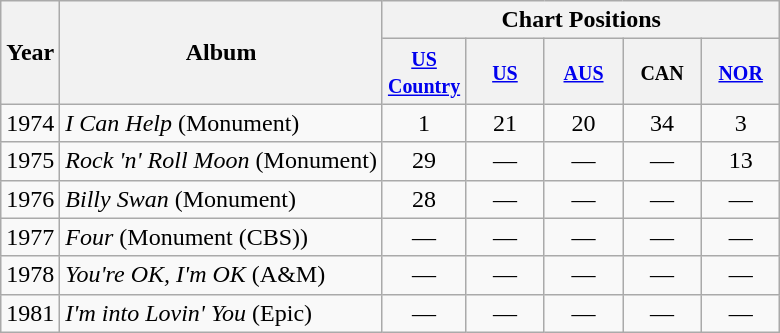<table class="wikitable">
<tr>
<th rowspan="2">Year</th>
<th rowspan="2">Album</th>
<th colspan="5">Chart Positions</th>
</tr>
<tr>
<th width="45"><small><a href='#'>US Country</a></small></th>
<th width="45"><small><a href='#'>US</a></small></th>
<th width="45"><small><a href='#'>AUS</a></small></th>
<th width="45"><small>CAN</small></th>
<th width="45"><small><a href='#'>NOR</a></small></th>
</tr>
<tr>
<td>1974</td>
<td><em>I Can Help</em> (Monument)</td>
<td align=center>1</td>
<td align=center>21</td>
<td align=center>20</td>
<td align=center>34</td>
<td align=center>3</td>
</tr>
<tr>
<td>1975</td>
<td><em>Rock 'n' Roll Moon</em> (Monument)</td>
<td align=center>29</td>
<td align=center>—</td>
<td align=center>—</td>
<td align=center>—</td>
<td align=center>13</td>
</tr>
<tr>
<td>1976</td>
<td><em>Billy Swan</em> (Monument)</td>
<td align=center>28</td>
<td align=center>—</td>
<td align=center>—</td>
<td align=center>—</td>
<td align=center>—</td>
</tr>
<tr>
<td>1977</td>
<td><em>Four</em> (Monument (CBS))</td>
<td align=center>—</td>
<td align=center>—</td>
<td align=center>—</td>
<td align=center>—</td>
<td align=center>—</td>
</tr>
<tr>
<td>1978</td>
<td><em>You're OK, I'm OK</em> (A&M)</td>
<td align=center>—</td>
<td align=center>—</td>
<td align=center>—</td>
<td align=center>—</td>
<td align=center>—</td>
</tr>
<tr>
<td>1981</td>
<td><em>I'm into Lovin' You</em> (Epic)</td>
<td align=center>—</td>
<td align=center>—</td>
<td align=center>—</td>
<td align=center>—</td>
<td align=center>—</td>
</tr>
</table>
